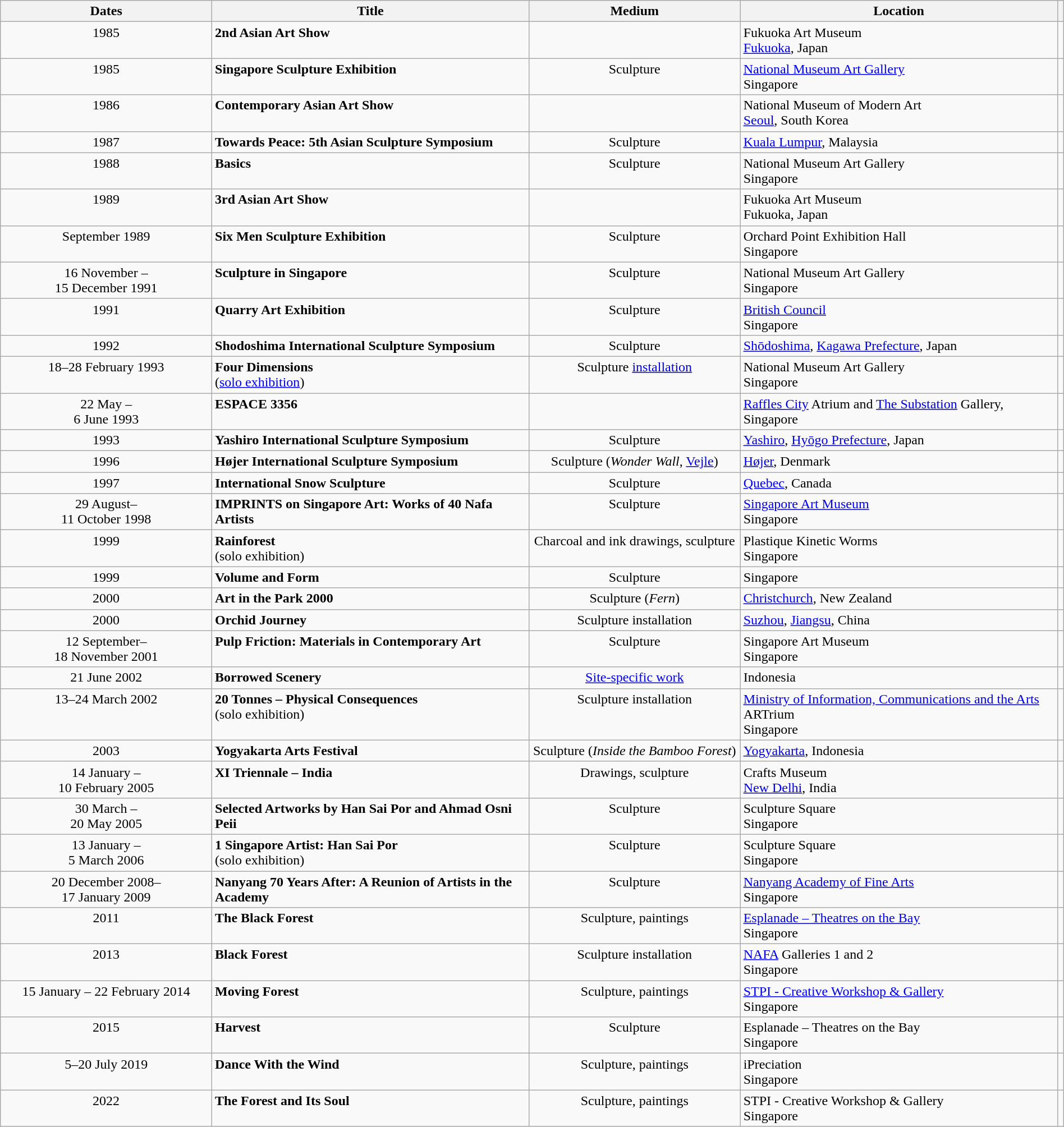<table class=wikitable width=100%>
<tr valign=top>
<th width=20%>Dates</th>
<th width=30%>Title</th>
<th width=20%>Medium</th>
<th width=30%>Location</th>
<th></th>
</tr>
<tr valign=top>
<td align=center>1985</td>
<td><strong>2nd Asian Art Show</strong></td>
<td align=center></td>
<td>Fukuoka Art Museum<br><a href='#'>Fukuoka</a>, Japan</td>
<td></td>
</tr>
<tr valign=top>
<td align=center>1985</td>
<td><strong>Singapore Sculpture Exhibition</strong></td>
<td align=center>Sculpture</td>
<td><a href='#'>National Museum Art Gallery</a><br>Singapore</td>
<td></td>
</tr>
<tr valign=top>
<td align=center>1986</td>
<td><strong>Contemporary Asian Art Show</strong></td>
<td align=center></td>
<td>National Museum of Modern Art<br><a href='#'>Seoul</a>, South Korea</td>
<td></td>
</tr>
<tr valign=top>
<td align=center>1987</td>
<td><strong>Towards Peace: 5th Asian Sculpture Symposium</strong></td>
<td align=center>Sculpture</td>
<td><a href='#'>Kuala Lumpur</a>, Malaysia</td>
<td></td>
</tr>
<tr valign=top>
<td align=center>1988</td>
<td><strong>Basics</strong></td>
<td align=center>Sculpture</td>
<td>National Museum Art Gallery<br>Singapore</td>
<td></td>
</tr>
<tr valign=top>
<td align=center>1989</td>
<td><strong>3rd Asian Art Show</strong></td>
<td align=center></td>
<td>Fukuoka Art Museum<br>Fukuoka, Japan</td>
<td></td>
</tr>
<tr valign=top>
<td align=center>September 1989</td>
<td><strong>Six Men Sculpture Exhibition</strong></td>
<td align=center>Sculpture</td>
<td>Orchard Point Exhibition Hall<br>Singapore</td>
<td></td>
</tr>
<tr valign=top>
<td align=center>16 November –<br>15 December 1991</td>
<td><strong>Sculpture in Singapore</strong></td>
<td align=center>Sculpture</td>
<td>National Museum Art Gallery<br>Singapore</td>
<td></td>
</tr>
<tr valign=top>
<td align=center>1991</td>
<td><strong>Quarry Art Exhibition</strong></td>
<td align=center>Sculpture</td>
<td><a href='#'>British Council</a><br>Singapore</td>
<td></td>
</tr>
<tr valign=top>
<td align=center>1992</td>
<td><strong>Shodoshima International Sculpture Symposium</strong></td>
<td align=center>Sculpture</td>
<td><a href='#'>Shōdoshima</a>, <a href='#'>Kagawa Prefecture</a>, Japan</td>
<td></td>
</tr>
<tr valign=top>
<td align=center>18–28 February 1993</td>
<td><strong>Four Dimensions</strong><br>(<a href='#'>solo exhibition</a>)</td>
<td align=center>Sculpture <a href='#'>installation</a></td>
<td>National Museum Art Gallery<br>Singapore</td>
<td></td>
</tr>
<tr valign=top>
<td align=center>22 May –<br>6 June 1993</td>
<td><strong>ESPACE 3356</strong></td>
<td align=center></td>
<td><a href='#'>Raffles City</a> Atrium and <a href='#'>The Substation</a> Gallery, Singapore</td>
<td></td>
</tr>
<tr valign=top>
<td align=center>1993</td>
<td><strong>Yashiro International Sculpture Symposium</strong></td>
<td align=center>Sculpture</td>
<td><a href='#'>Yashiro</a>, <a href='#'>Hyōgo Prefecture</a>, Japan</td>
<td></td>
</tr>
<tr valign=top>
<td align=center>1996</td>
<td><strong>Højer International Sculpture Symposium</strong></td>
<td align=center>Sculpture (<em>Wonder Wall</em>, <a href='#'>Vejle</a>)</td>
<td><a href='#'>Højer</a>, Denmark</td>
<td></td>
</tr>
<tr valign=top>
<td align=center>1997</td>
<td><strong>International Snow Sculpture</strong></td>
<td align=center>Sculpture</td>
<td><a href='#'>Quebec</a>, Canada</td>
<td></td>
</tr>
<tr valign=top>
<td align=center>29 August–<br>11 October 1998</td>
<td><strong>IMPRINTS on Singapore Art: Works of 40 Nafa Artists</strong></td>
<td align=center>Sculpture</td>
<td><a href='#'>Singapore Art Museum</a><br>Singapore</td>
<td></td>
</tr>
<tr valign=top>
<td align=center>1999</td>
<td><strong>Rainforest</strong><br>(solo exhibition)</td>
<td align=center>Charcoal and ink drawings, sculpture</td>
<td>Plastique Kinetic Worms<br>Singapore</td>
<td></td>
</tr>
<tr valign=top>
<td align=center>1999</td>
<td><strong>Volume and Form</strong></td>
<td align=center>Sculpture</td>
<td>Singapore</td>
<td></td>
</tr>
<tr valign=top>
<td align=center>2000</td>
<td><strong>Art in the Park 2000</strong></td>
<td align=center>Sculpture (<em>Fern</em>)</td>
<td><a href='#'>Christchurch</a>, New Zealand</td>
<td></td>
</tr>
<tr valign=top>
<td align=center>2000</td>
<td><strong>Orchid Journey</strong></td>
<td align=center>Sculpture installation</td>
<td><a href='#'>Suzhou</a>, <a href='#'>Jiangsu</a>, China</td>
<td></td>
</tr>
<tr valign=top>
<td align=center>12 September–<br>18 November 2001</td>
<td><strong>Pulp Friction: Materials in Contemporary Art</strong></td>
<td align=center>Sculpture</td>
<td>Singapore Art Museum<br>Singapore</td>
<td></td>
</tr>
<tr valign=top>
<td align=center>21 June 2002</td>
<td><strong>Borrowed Scenery</strong></td>
<td align=center><a href='#'>Site-specific work</a></td>
<td>Indonesia</td>
<td></td>
</tr>
<tr valign=top>
<td align=center>13–24 March 2002</td>
<td><strong>20 Tonnes – Physical Consequences</strong><br>(solo exhibition)</td>
<td align=center>Sculpture installation</td>
<td><a href='#'>Ministry of Information, Communications and the Arts</a> ARTrium<br>Singapore</td>
<td></td>
</tr>
<tr valign=top>
<td align=center>2003</td>
<td><strong>Yogyakarta Arts Festival</strong></td>
<td align=center>Sculpture (<em>Inside the Bamboo Forest</em>)</td>
<td><a href='#'>Yogyakarta</a>, Indonesia</td>
<td></td>
</tr>
<tr valign=top>
<td align=center>14 January –<br>10 February 2005</td>
<td><strong>XI Triennale – India</strong></td>
<td align=center>Drawings, sculpture</td>
<td>Crafts Museum<br><a href='#'>New Delhi</a>, India</td>
<td></td>
</tr>
<tr valign=top>
<td align=center>30 March –<br>20 May 2005</td>
<td><strong>Selected Artworks by Han Sai Por and Ahmad Osni Peii</strong></td>
<td align=center>Sculpture</td>
<td>Sculpture Square<br>Singapore</td>
<td></td>
</tr>
<tr valign=top>
<td align=center>13 January –<br>5 March 2006</td>
<td><strong>1 Singapore Artist: Han Sai Por</strong><br>(solo exhibition)</td>
<td align=center>Sculpture</td>
<td>Sculpture Square<br>Singapore</td>
<td></td>
</tr>
<tr valign=top>
<td align=center>20 December 2008–<br>17 January 2009</td>
<td><strong>Nanyang 70 Years After: A Reunion of Artists in the Academy</strong></td>
<td align=center>Sculpture</td>
<td><a href='#'>Nanyang Academy of Fine Arts</a><br>Singapore</td>
<td></td>
</tr>
<tr valign="top">
<td align="center">2011</td>
<td><strong>The Black Forest</strong></td>
<td align="center">Sculpture, paintings</td>
<td><a href='#'>Esplanade – Theatres on the Bay</a><br>Singapore</td>
<td></td>
</tr>
<tr valign="top">
<td align="center">2013</td>
<td><strong>Black Forest</strong></td>
<td align="center">Sculpture installation</td>
<td><a href='#'>NAFA</a> Galleries 1 and 2<br>Singapore</td>
<td></td>
</tr>
<tr valign="top">
<td align="center">15 January – 22 February 2014</td>
<td><strong>Moving Forest</strong></td>
<td align="center">Sculpture, paintings</td>
<td><a href='#'>STPI - Creative Workshop & Gallery</a><br>Singapore</td>
<td></td>
</tr>
<tr valign="top">
<td align="center">2015</td>
<td><strong>Harvest</strong></td>
<td align="center">Sculpture</td>
<td>Esplanade – Theatres on the Bay<br>Singapore</td>
<td></td>
</tr>
<tr valign="top">
<td align="center">5–20 July 2019</td>
<td><strong>Dance With the Wind</strong></td>
<td align="center">Sculpture, paintings</td>
<td>iPreciation<br>Singapore</td>
<td></td>
</tr>
<tr valign="top">
<td align="center">2022</td>
<td><strong>The Forest and Its Soul</strong></td>
<td align="center">Sculpture, paintings</td>
<td>STPI - Creative Workshop & Gallery<br>Singapore</td>
<td></td>
</tr>
</table>
